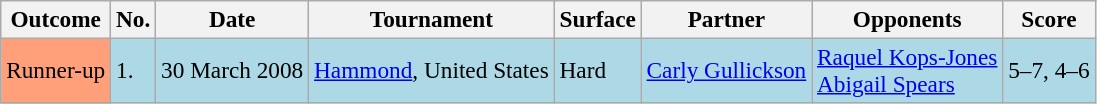<table class="sortable wikitable" style="font-size:97%;">
<tr>
<th>Outcome</th>
<th>No.</th>
<th>Date</th>
<th>Tournament</th>
<th>Surface</th>
<th>Partner</th>
<th>Opponents</th>
<th>Score</th>
</tr>
<tr style="background:lightblue;">
<td style="background:#ffa07a;">Runner-up</td>
<td>1.</td>
<td>30 March 2008</td>
<td><a href='#'>Hammond</a>, United States</td>
<td>Hard</td>
<td> <a href='#'>Carly Gullickson</a></td>
<td> <a href='#'>Raquel Kops-Jones</a> <br>  <a href='#'>Abigail Spears</a></td>
<td>5–7, 4–6</td>
</tr>
</table>
